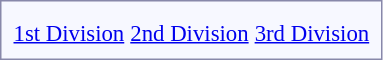<table style="border:1px solid #8888aa; background-color:#f7f8ff; padding:5px; font-size:95%; float: left; margin: 0px 12px 12px 0px;">
<tr>
<td align="center"></td>
<td></td>
<td></td>
</tr>
<tr>
<td align="center"><a href='#'>1st Division</a></td>
<td align="center"><a href='#'>2nd Division</a></td>
<td align="center"><a href='#'>3rd Division</a></td>
</tr>
</table>
